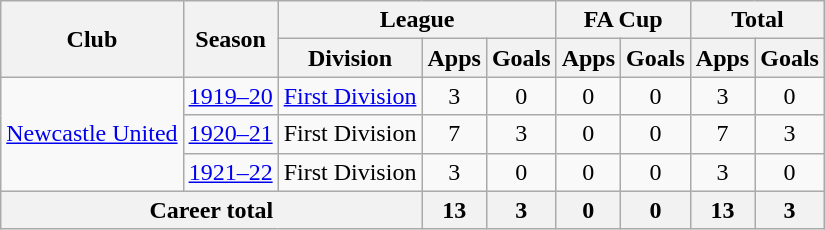<table class="wikitable" style="text-align: center;">
<tr>
<th rowspan="2">Club</th>
<th rowspan="2">Season</th>
<th colspan="3">League</th>
<th colspan="2">FA Cup</th>
<th colspan="2">Total</th>
</tr>
<tr>
<th>Division</th>
<th>Apps</th>
<th>Goals</th>
<th>Apps</th>
<th>Goals</th>
<th>Apps</th>
<th>Goals</th>
</tr>
<tr>
<td rowspan="3"><a href='#'>Newcastle United</a></td>
<td><a href='#'>1919–20</a></td>
<td><a href='#'>First Division</a></td>
<td>3</td>
<td>0</td>
<td>0</td>
<td>0</td>
<td>3</td>
<td>0</td>
</tr>
<tr>
<td><a href='#'>1920–21</a></td>
<td>First Division</td>
<td>7</td>
<td>3</td>
<td>0</td>
<td>0</td>
<td>7</td>
<td>3</td>
</tr>
<tr>
<td><a href='#'>1921–22</a></td>
<td>First Division</td>
<td>3</td>
<td>0</td>
<td>0</td>
<td>0</td>
<td>3</td>
<td>0</td>
</tr>
<tr>
<th colspan="3">Career total</th>
<th>13</th>
<th>3</th>
<th>0</th>
<th>0</th>
<th>13</th>
<th>3</th>
</tr>
</table>
